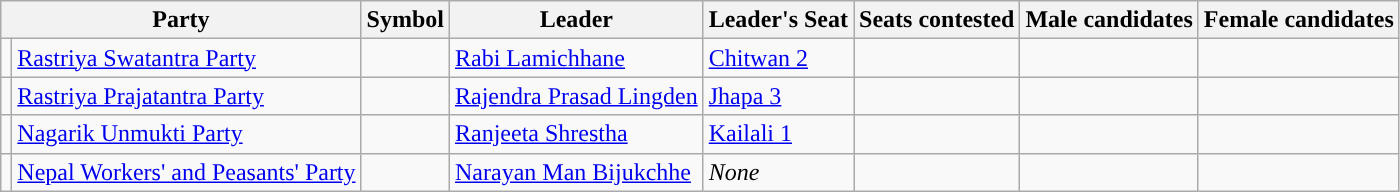<table class="wikitable">
<tr>
<th colspan="2">Party</th>
<th>Symbol</th>
<th>Leader</th>
<th>Leader's Seat</th>
<th>Seats contested</th>
<th>Male candidates</th>
<th>Female candidates</th>
</tr>
<tr>
<td style="text-align:center; background:"></td>
<td><a href='#'>Rastriya Swatantra Party</a></td>
<td></td>
<td><a href='#'>Rabi Lamichhane</a></td>
<td><a href='#'>Chitwan 2</a></td>
<td></td>
<td></td>
<td></td>
</tr>
<tr>
<td></td>
<td><a href='#'>Rastriya Prajatantra Party</a></td>
<td></td>
<td><a href='#'>Rajendra Prasad Lingden</a></td>
<td><a href='#'>Jhapa 3</a></td>
<td></td>
<td></td>
<td></td>
</tr>
<tr>
<td style="text-align:center; background:"></td>
<td><a href='#'>Nagarik Unmukti Party</a></td>
<td></td>
<td><a href='#'>Ranjeeta Shrestha</a></td>
<td><a href='#'>Kailali 1</a></td>
<td></td>
<td></td>
<td></td>
</tr>
<tr>
<td style="text-align:center; background:"></td>
<td><a href='#'>Nepal Workers' and Peasants' Party</a></td>
<td></td>
<td><a href='#'>Narayan Man Bijukchhe</a></td>
<td><em>None</em></td>
<td></td>
<td></td>
<td></td>
</tr>
</table>
